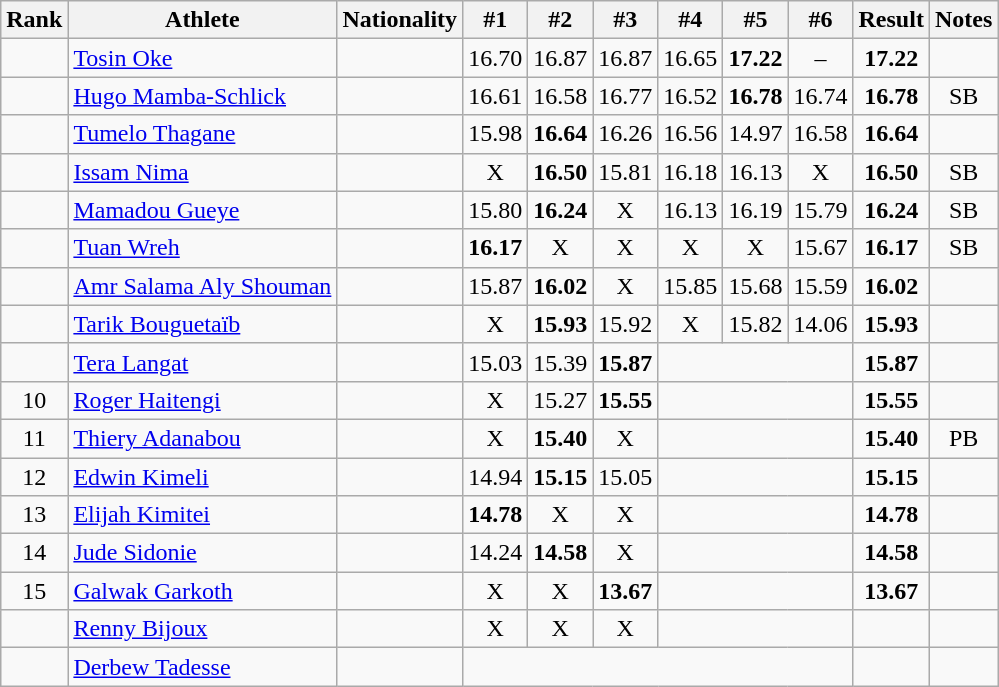<table class="wikitable sortable" style="text-align:center">
<tr>
<th>Rank</th>
<th>Athlete</th>
<th>Nationality</th>
<th>#1</th>
<th>#2</th>
<th>#3</th>
<th>#4</th>
<th>#5</th>
<th>#6</th>
<th>Result</th>
<th>Notes</th>
</tr>
<tr>
<td></td>
<td align=left><a href='#'>Tosin Oke</a></td>
<td align=left></td>
<td>16.70</td>
<td>16.87</td>
<td>16.87</td>
<td>16.65</td>
<td><strong>17.22</strong></td>
<td>–</td>
<td><strong>17.22</strong></td>
<td></td>
</tr>
<tr>
<td></td>
<td align=left><a href='#'>Hugo Mamba-Schlick</a></td>
<td align=left></td>
<td>16.61</td>
<td>16.58</td>
<td>16.77</td>
<td>16.52</td>
<td><strong>16.78</strong></td>
<td>16.74</td>
<td><strong>16.78</strong></td>
<td>SB</td>
</tr>
<tr>
<td></td>
<td align=left><a href='#'>Tumelo Thagane</a></td>
<td align=left></td>
<td>15.98</td>
<td><strong>16.64</strong></td>
<td>16.26</td>
<td>16.56</td>
<td>14.97</td>
<td>16.58</td>
<td><strong>16.64</strong></td>
<td></td>
</tr>
<tr>
<td></td>
<td align=left><a href='#'>Issam Nima</a></td>
<td align=left></td>
<td>X</td>
<td><strong>16.50</strong></td>
<td>15.81</td>
<td>16.18</td>
<td>16.13</td>
<td>X</td>
<td><strong>16.50</strong></td>
<td>SB</td>
</tr>
<tr>
<td></td>
<td align=left><a href='#'>Mamadou Gueye</a></td>
<td align=left></td>
<td>15.80</td>
<td><strong>16.24</strong></td>
<td>X</td>
<td>16.13</td>
<td>16.19</td>
<td>15.79</td>
<td><strong>16.24</strong></td>
<td>SB</td>
</tr>
<tr>
<td></td>
<td align=left><a href='#'>Tuan Wreh</a></td>
<td align=left></td>
<td><strong>16.17</strong></td>
<td>X</td>
<td>X</td>
<td>X</td>
<td>X</td>
<td>15.67</td>
<td><strong>16.17</strong></td>
<td>SB</td>
</tr>
<tr>
<td></td>
<td align=left><a href='#'>Amr Salama Aly Shouman</a></td>
<td align=left></td>
<td>15.87</td>
<td><strong>16.02</strong></td>
<td>X</td>
<td>15.85</td>
<td>15.68</td>
<td>15.59</td>
<td><strong>16.02</strong></td>
<td></td>
</tr>
<tr>
<td></td>
<td align=left><a href='#'>Tarik Bouguetaïb</a></td>
<td align=left></td>
<td>X</td>
<td><strong>15.93</strong></td>
<td>15.92</td>
<td>X</td>
<td>15.82</td>
<td>14.06</td>
<td><strong>15.93</strong></td>
<td></td>
</tr>
<tr>
<td></td>
<td align=left><a href='#'>Tera Langat</a></td>
<td align=left></td>
<td>15.03</td>
<td>15.39</td>
<td><strong>15.87</strong></td>
<td colspan=3></td>
<td><strong>15.87</strong></td>
<td></td>
</tr>
<tr>
<td>10</td>
<td align=left><a href='#'>Roger Haitengi</a></td>
<td align=left></td>
<td>X</td>
<td>15.27</td>
<td><strong>15.55</strong></td>
<td colspan=3></td>
<td><strong>15.55</strong></td>
<td></td>
</tr>
<tr>
<td>11</td>
<td align=left><a href='#'>Thiery Adanabou</a></td>
<td align=left></td>
<td>X</td>
<td><strong>15.40</strong></td>
<td>X</td>
<td colspan=3></td>
<td><strong>15.40</strong></td>
<td>PB</td>
</tr>
<tr>
<td>12</td>
<td align=left><a href='#'>Edwin Kimeli</a></td>
<td align=left></td>
<td>14.94</td>
<td><strong>15.15</strong></td>
<td>15.05</td>
<td colspan=3></td>
<td><strong>15.15</strong></td>
<td></td>
</tr>
<tr>
<td>13</td>
<td align=left><a href='#'>Elijah Kimitei</a></td>
<td align=left></td>
<td><strong>14.78</strong></td>
<td>X</td>
<td>X</td>
<td colspan=3></td>
<td><strong>14.78</strong></td>
<td></td>
</tr>
<tr>
<td>14</td>
<td align=left><a href='#'>Jude Sidonie</a></td>
<td align=left></td>
<td>14.24</td>
<td><strong>14.58</strong></td>
<td>X</td>
<td colspan=3></td>
<td><strong>14.58</strong></td>
<td></td>
</tr>
<tr>
<td>15</td>
<td align=left><a href='#'>Galwak Garkoth</a></td>
<td align=left></td>
<td>X</td>
<td>X</td>
<td><strong>13.67</strong></td>
<td colspan=3></td>
<td><strong>13.67</strong></td>
<td></td>
</tr>
<tr>
<td></td>
<td align=left><a href='#'>Renny Bijoux</a></td>
<td align=left></td>
<td>X</td>
<td>X</td>
<td>X</td>
<td colspan=3></td>
<td><strong></strong></td>
<td></td>
</tr>
<tr>
<td></td>
<td align=left><a href='#'>Derbew Tadesse</a></td>
<td align=left></td>
<td colspan=6></td>
<td><strong></strong></td>
<td></td>
</tr>
</table>
